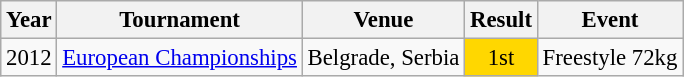<table class="wikitable" style="font-size:95%;">
<tr>
<th>Year</th>
<th>Tournament</th>
<th>Venue</th>
<th>Result</th>
<th>Event</th>
</tr>
<tr>
<td>2012</td>
<td><a href='#'>European Championships</a></td>
<td>Belgrade, Serbia</td>
<td align="center" bgcolor="gold">1st</td>
<td>Freestyle 72kg</td>
</tr>
</table>
